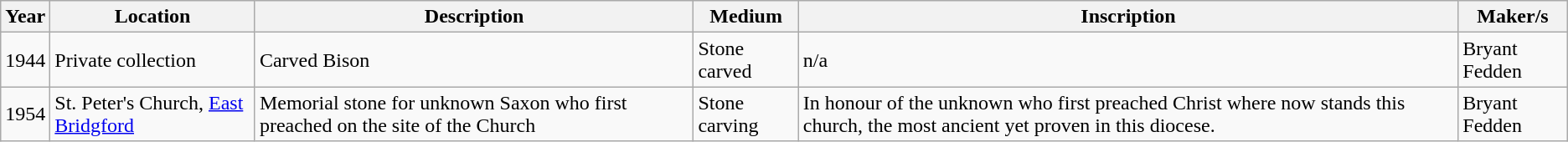<table class="wikitable">
<tr>
<th>Year</th>
<th>Location</th>
<th>Description</th>
<th>Medium</th>
<th>Inscription</th>
<th>Maker/s</th>
</tr>
<tr>
<td>1944</td>
<td>Private collection</td>
<td>Carved Bison</td>
<td>Stone carved</td>
<td>n/a</td>
<td>Bryant Fedden</td>
</tr>
<tr>
<td>1954</td>
<td>St. Peter's Church, <a href='#'>East Bridgford</a></td>
<td>Memorial stone for unknown Saxon who first preached on the site of the Church</td>
<td>Stone carving</td>
<td>In honour of the unknown who first preached Christ where now stands this church, the most ancient yet proven in this diocese.</td>
<td>Bryant Fedden</td>
</tr>
</table>
